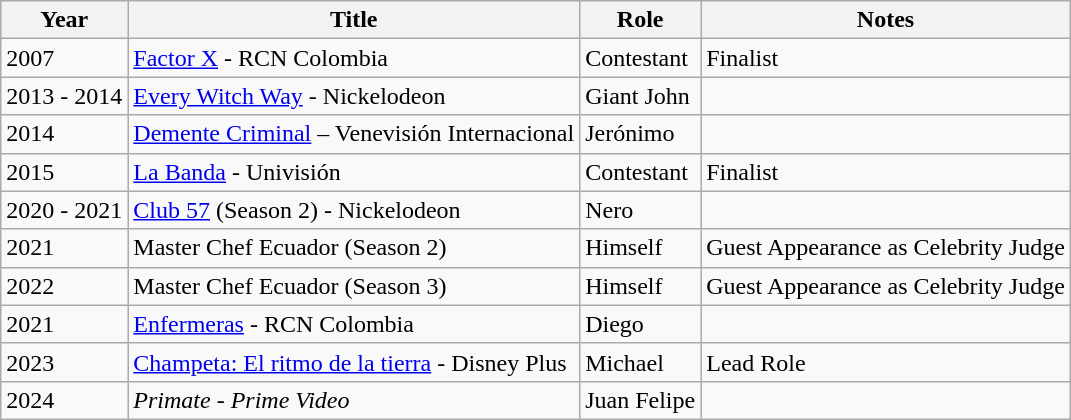<table class="wikitable">
<tr>
<th>Year</th>
<th>Title</th>
<th>Role</th>
<th>Notes</th>
</tr>
<tr>
<td>2007</td>
<td><a href='#'>Factor X</a> - RCN Colombia</td>
<td>Contestant</td>
<td>Finalist</td>
</tr>
<tr>
<td>2013 - 2014</td>
<td><a href='#'>Every Witch Way</a> - Nickelodeon</td>
<td>Giant John</td>
<td></td>
</tr>
<tr>
<td>2014</td>
<td><a href='#'>Demente Criminal</a> – Venevisión Internacional</td>
<td>Jerónimo</td>
<td></td>
</tr>
<tr>
<td>2015</td>
<td><a href='#'>La Banda</a> - Univisión</td>
<td>Contestant</td>
<td>Finalist</td>
</tr>
<tr>
<td>2020 - 2021</td>
<td><a href='#'>Club 57</a> (Season 2) - Nickelodeon</td>
<td>Nero</td>
<td></td>
</tr>
<tr>
<td>2021</td>
<td>Master Chef Ecuador (Season 2)</td>
<td>Himself</td>
<td>Guest Appearance as Celebrity Judge</td>
</tr>
<tr>
<td>2022</td>
<td>Master Chef Ecuador (Season 3)</td>
<td>Himself</td>
<td>Guest Appearance as Celebrity Judge</td>
</tr>
<tr>
<td>2021</td>
<td><a href='#'>Enfermeras</a> - RCN Colombia</td>
<td>Diego</td>
<td></td>
</tr>
<tr>
<td>2023</td>
<td><a href='#'>Champeta: El ritmo de la tierra</a> - Disney Plus</td>
<td>Michael</td>
<td>Lead Role</td>
</tr>
<tr>
<td>2024</td>
<td><em>Primate - Prime Video</em></td>
<td>Juan Felipe</td>
<td></td>
</tr>
</table>
